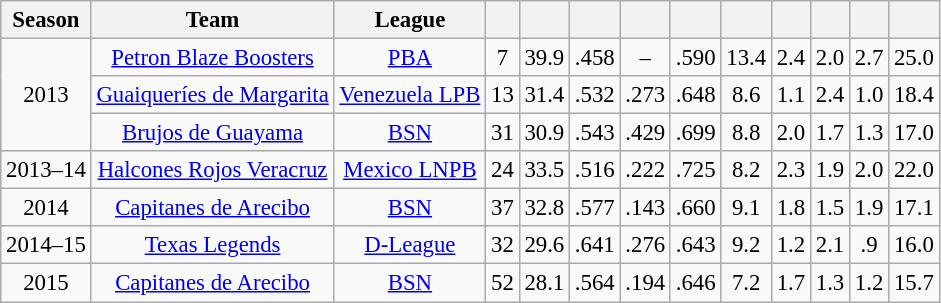<table class="wikitable sortable" style="font-size:95%; text-align:center;">
<tr>
<th>Season</th>
<th>Team</th>
<th>League</th>
<th></th>
<th></th>
<th></th>
<th></th>
<th></th>
<th></th>
<th></th>
<th></th>
<th></th>
<th></th>
</tr>
<tr>
<td rowspan="3">2013</td>
<td><a href='#'>Petron Blaze Boosters</a></td>
<td><a href='#'>PBA</a></td>
<td>7</td>
<td>39.9</td>
<td>.458</td>
<td>–</td>
<td>.590</td>
<td>13.4</td>
<td>2.4</td>
<td>2.0</td>
<td>2.7</td>
<td>25.0</td>
</tr>
<tr>
<td><a href='#'>Guaiqueríes de Margarita</a></td>
<td><a href='#'>Venezuela LPB</a></td>
<td>13</td>
<td>31.4</td>
<td>.532</td>
<td>.273</td>
<td>.648</td>
<td>8.6</td>
<td>1.1</td>
<td>2.4</td>
<td>1.0</td>
<td>18.4</td>
</tr>
<tr>
<td><a href='#'>Brujos de Guayama</a></td>
<td><a href='#'>BSN</a></td>
<td>31</td>
<td>30.9</td>
<td>.543</td>
<td>.429</td>
<td>.699</td>
<td>8.8</td>
<td>2.0</td>
<td>1.7</td>
<td>1.3</td>
<td>17.0</td>
</tr>
<tr>
<td>2013–14</td>
<td><a href='#'>Halcones Rojos Veracruz</a></td>
<td><a href='#'>Mexico LNPB</a></td>
<td>24</td>
<td>33.5</td>
<td>.516</td>
<td>.222</td>
<td>.725</td>
<td>8.2</td>
<td>2.3</td>
<td>1.9</td>
<td>2.0</td>
<td>22.0</td>
</tr>
<tr>
<td>2014</td>
<td><a href='#'>Capitanes de Arecibo</a></td>
<td><a href='#'>BSN</a></td>
<td>37</td>
<td>32.8</td>
<td>.577</td>
<td>.143</td>
<td>.660</td>
<td>9.1</td>
<td>1.8</td>
<td>1.5</td>
<td>1.9</td>
<td>17.1</td>
</tr>
<tr>
<td>2014–15</td>
<td><a href='#'>Texas Legends</a></td>
<td><a href='#'>D-League</a></td>
<td>32</td>
<td>29.6</td>
<td>.641</td>
<td>.276</td>
<td>.643</td>
<td>9.2</td>
<td>1.2</td>
<td>2.1</td>
<td>.9</td>
<td>16.0</td>
</tr>
<tr>
<td>2015</td>
<td><a href='#'>Capitanes de Arecibo</a></td>
<td><a href='#'>BSN</a></td>
<td>52</td>
<td>28.1</td>
<td>.564</td>
<td>.194</td>
<td>.646</td>
<td>7.2</td>
<td>1.7</td>
<td>1.3</td>
<td>1.2</td>
<td>15.7</td>
</tr>
</table>
